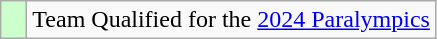<table class="wikitable" style="text-align: center;">
<tr>
<td width=10px bgcolor=#ccffcc></td>
<td>Team Qualified for the <a href='#'>2024 Paralympics</a></td>
</tr>
</table>
